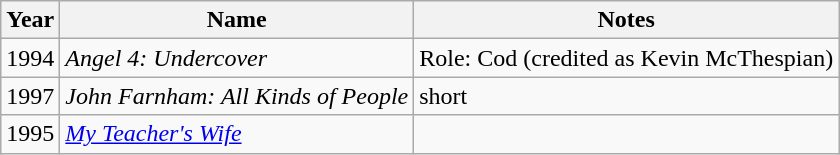<table class="wikitable">
<tr>
<th>Year</th>
<th>Name</th>
<th>Notes</th>
</tr>
<tr>
<td align="center">1994</td>
<td><em>Angel 4: Undercover</em></td>
<td>Role: Cod (credited as Kevin McThespian)</td>
</tr>
<tr>
<td align="center">1997</td>
<td><em>John Farnham: All Kinds of People</em></td>
<td>short</td>
</tr>
<tr>
<td align="center">1995</td>
<td><em><a href='#'>My Teacher's Wife</a></em></td>
<td></td>
</tr>
</table>
